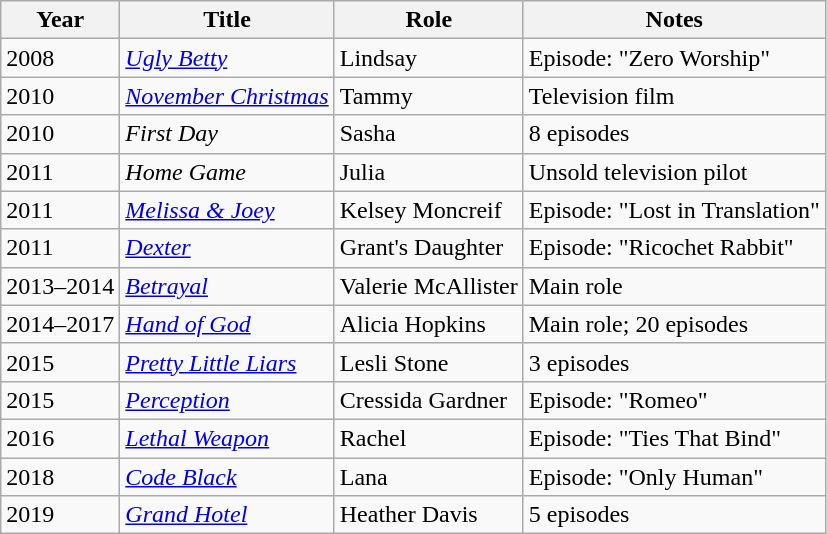<table class = "wikitable sortable">
<tr>
<th>Year</th>
<th>Title</th>
<th>Role</th>
<th class="unsortable">Notes</th>
</tr>
<tr>
<td>2008</td>
<td><em><a href='#'>Ugly Betty</a></em></td>
<td>Lindsay</td>
<td>Episode: "Zero Worship"</td>
</tr>
<tr>
<td>2010</td>
<td><em><a href='#'>November Christmas</a></em></td>
<td>Tammy</td>
<td>Television film</td>
</tr>
<tr>
<td>2010</td>
<td><em>First Day</em></td>
<td>Sasha</td>
<td>8 episodes</td>
</tr>
<tr>
<td>2011</td>
<td><em>Home Game</em></td>
<td>Julia</td>
<td>Unsold television pilot</td>
</tr>
<tr>
<td>2011</td>
<td><em><a href='#'>Melissa & Joey</a></em></td>
<td>Kelsey Moncreif</td>
<td>Episode: "Lost in Translation"</td>
</tr>
<tr>
<td>2011</td>
<td><em><a href='#'>Dexter</a></em></td>
<td>Grant's Daughter</td>
<td>Episode: "Ricochet Rabbit"</td>
</tr>
<tr>
<td>2013–2014</td>
<td><em><a href='#'>Betrayal</a></em></td>
<td>Valerie McAllister</td>
<td>Main role</td>
</tr>
<tr>
<td>2014–2017</td>
<td><em><a href='#'>Hand of God</a></em></td>
<td>Alicia Hopkins</td>
<td>Main role; 20 episodes</td>
</tr>
<tr>
<td>2015</td>
<td><em><a href='#'>Pretty Little Liars</a></em></td>
<td>Lesli Stone</td>
<td>3 episodes</td>
</tr>
<tr>
<td>2015</td>
<td><em><a href='#'>Perception</a></em></td>
<td>Cressida Gardner</td>
<td>Episode: "Romeo"</td>
</tr>
<tr>
<td>2016</td>
<td><em><a href='#'>Lethal Weapon</a></em></td>
<td>Rachel</td>
<td>Episode: "Ties That Bind"</td>
</tr>
<tr>
<td>2018</td>
<td><em><a href='#'>Code Black</a></em></td>
<td>Lana</td>
<td>Episode: "Only Human"</td>
</tr>
<tr>
<td>2019</td>
<td><em><a href='#'>Grand Hotel</a></em></td>
<td>Heather Davis</td>
<td>5 episodes</td>
</tr>
</table>
